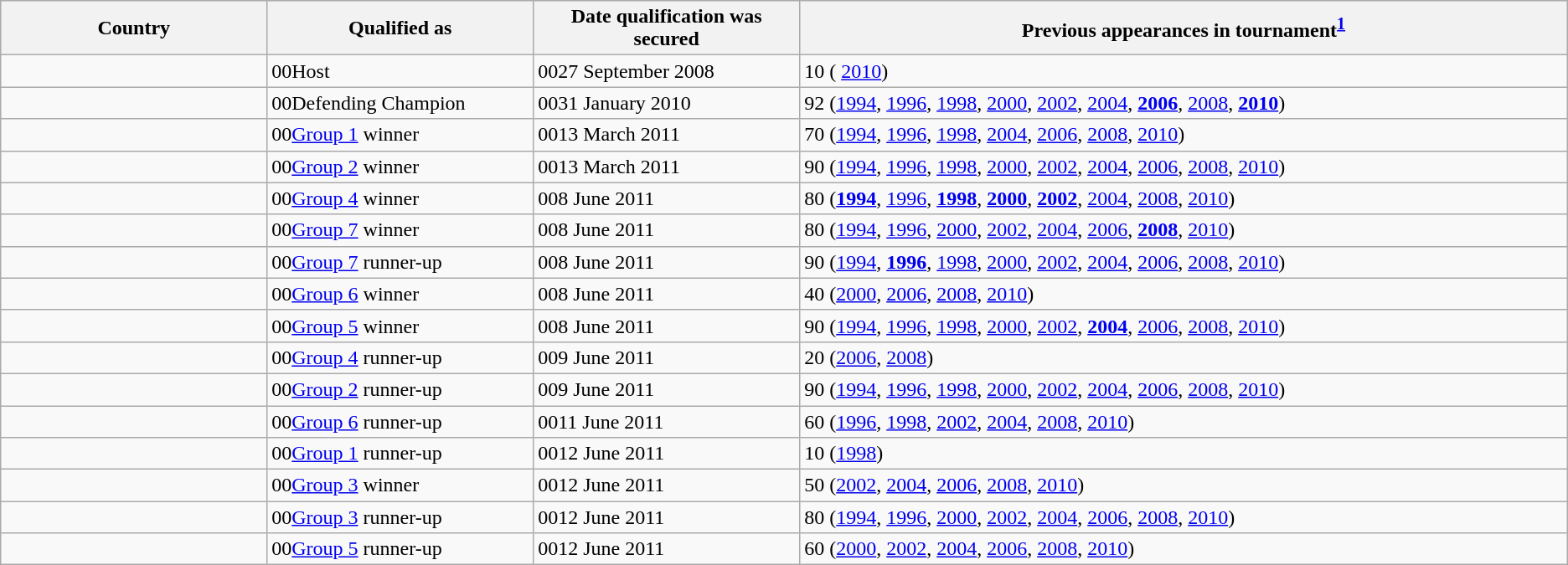<table class="wikitable sortable">
<tr>
<th width=17%>Country</th>
<th width=17%>Qualified as</th>
<th width=17%>Date qualification was secured</th>
<th width=49%>Previous appearances in tournament<sup><a href='#'>1</a></sup></th>
</tr>
<tr>
<td></td>
<td><span>00</span>Host</td>
<td><span>00</span>27 September 2008</td>
<td>1<span>0</span> ( <a href='#'>2010</a>)</td>
</tr>
<tr>
<td></td>
<td><span>00</span>Defending Champion</td>
<td><span>00</span>31 January 2010</td>
<td>9<span>2</span> (<a href='#'>1994</a>, <a href='#'>1996</a>, <a href='#'>1998</a>, <a href='#'>2000</a>, <a href='#'>2002</a>, <a href='#'>2004</a>, <strong><a href='#'>2006</a></strong>, <a href='#'>2008</a>, <strong><a href='#'>2010</a></strong>)</td>
</tr>
<tr>
<td></td>
<td><span>00</span><a href='#'>Group 1</a> winner</td>
<td><span>00</span>13 March 2011</td>
<td>7<span>0</span> (<a href='#'>1994</a>, <a href='#'>1996</a>, <a href='#'>1998</a>, <a href='#'>2004</a>, <a href='#'>2006</a>, <a href='#'>2008</a>, <a href='#'>2010</a>)</td>
</tr>
<tr>
<td></td>
<td><span>00</span><a href='#'>Group 2</a> winner</td>
<td><span>00</span>13 March 2011</td>
<td>9<span>0</span> (<a href='#'>1994</a>, <a href='#'>1996</a>, <a href='#'>1998</a>, <a href='#'>2000</a>, <a href='#'>2002</a>, <a href='#'>2004</a>, <a href='#'>2006</a>, <a href='#'>2008</a>, <a href='#'>2010</a>)</td>
</tr>
<tr>
<td></td>
<td><span>00</span><a href='#'>Group 4</a> winner</td>
<td><span>00</span>8 June 2011</td>
<td>8<span>0</span> (<strong><a href='#'>1994</a></strong>, <a href='#'>1996</a>, <strong><a href='#'>1998</a></strong>, <strong><a href='#'>2000</a></strong>, <strong><a href='#'>2002</a></strong>, <a href='#'>2004</a>, <a href='#'>2008</a>, <a href='#'>2010</a>)</td>
</tr>
<tr>
<td></td>
<td><span>00</span><a href='#'>Group 7</a> winner</td>
<td><span>00</span>8 June 2011</td>
<td>8<span>0</span> (<a href='#'>1994</a>, <a href='#'>1996</a>, <a href='#'>2000</a>, <a href='#'>2002</a>, <a href='#'>2004</a>, <a href='#'>2006</a>, <strong><a href='#'>2008</a></strong>, <a href='#'>2010</a>)</td>
</tr>
<tr>
<td></td>
<td><span>00</span><a href='#'>Group 7</a> runner-up</td>
<td><span>00</span>8 June 2011</td>
<td>9<span>0</span> (<a href='#'>1994</a>, <strong><a href='#'>1996</a></strong>, <a href='#'>1998</a>, <a href='#'>2000</a>, <a href='#'>2002</a>, <a href='#'>2004</a>, <a href='#'>2006</a>, <a href='#'>2008</a>, <a href='#'>2010</a>)</td>
</tr>
<tr>
<td></td>
<td><span>00</span><a href='#'>Group 6</a> winner</td>
<td><span>00</span>8 June 2011</td>
<td>4<span>0</span> (<a href='#'>2000</a>, <a href='#'>2006</a>, <a href='#'>2008</a>, <a href='#'>2010</a>)</td>
</tr>
<tr>
<td></td>
<td><span>00</span><a href='#'>Group 5</a> winner</td>
<td><span>00</span>8 June 2011</td>
<td>9<span>0</span> (<a href='#'>1994</a>, <a href='#'>1996</a>, <a href='#'>1998</a>, <a href='#'>2000</a>, <a href='#'>2002</a>, <strong><a href='#'>2004</a></strong>, <a href='#'>2006</a>, <a href='#'>2008</a>, <a href='#'>2010</a>)</td>
</tr>
<tr>
<td></td>
<td><span>00</span><a href='#'>Group 4</a> runner-up</td>
<td><span>00</span>9 June 2011</td>
<td>2<span>0</span> (<a href='#'>2006</a>, <a href='#'>2008</a>)</td>
</tr>
<tr>
<td></td>
<td><span>00</span><a href='#'>Group 2</a> runner-up</td>
<td><span>00</span>9 June 2011</td>
<td>9<span>0</span> (<a href='#'>1994</a>, <a href='#'>1996</a>, <a href='#'>1998</a>, <a href='#'>2000</a>, <a href='#'>2002</a>, <a href='#'>2004</a>, <a href='#'>2006</a>, <a href='#'>2008</a>, <a href='#'>2010</a>)</td>
</tr>
<tr>
<td></td>
<td><span>00</span><a href='#'>Group 6</a> runner-up</td>
<td><span>00</span>11 June 2011</td>
<td>6<span>0</span> (<a href='#'>1996</a>, <a href='#'>1998</a>, <a href='#'>2002</a>, <a href='#'>2004</a>, <a href='#'>2008</a>, <a href='#'>2010</a>)</td>
</tr>
<tr>
<td></td>
<td><span>00</span><a href='#'>Group 1</a> runner-up</td>
<td><span>00</span>12 June 2011</td>
<td>1<span>0</span> (<a href='#'>1998</a>)</td>
</tr>
<tr>
<td></td>
<td><span>00</span><a href='#'>Group 3</a> winner</td>
<td><span>00</span>12 June 2011</td>
<td>5<span>0</span> (<a href='#'>2002</a>, <a href='#'>2004</a>, <a href='#'>2006</a>, <a href='#'>2008</a>, <a href='#'>2010</a>)</td>
</tr>
<tr>
<td></td>
<td><span>00</span><a href='#'>Group 3</a> runner-up</td>
<td><span>00</span>12 June 2011</td>
<td>8<span>0</span> (<a href='#'>1994</a>, <a href='#'>1996</a>, <a href='#'>2000</a>, <a href='#'>2002</a>, <a href='#'>2004</a>, <a href='#'>2006</a>, <a href='#'>2008</a>, <a href='#'>2010</a>)</td>
</tr>
<tr>
<td></td>
<td><span>00</span><a href='#'>Group 5</a> runner-up</td>
<td><span>00</span>12 June 2011</td>
<td>6<span>0</span> (<a href='#'>2000</a>, <a href='#'>2002</a>, <a href='#'>2004</a>, <a href='#'>2006</a>, <a href='#'>2008</a>, <a href='#'>2010</a>)</td>
</tr>
</table>
